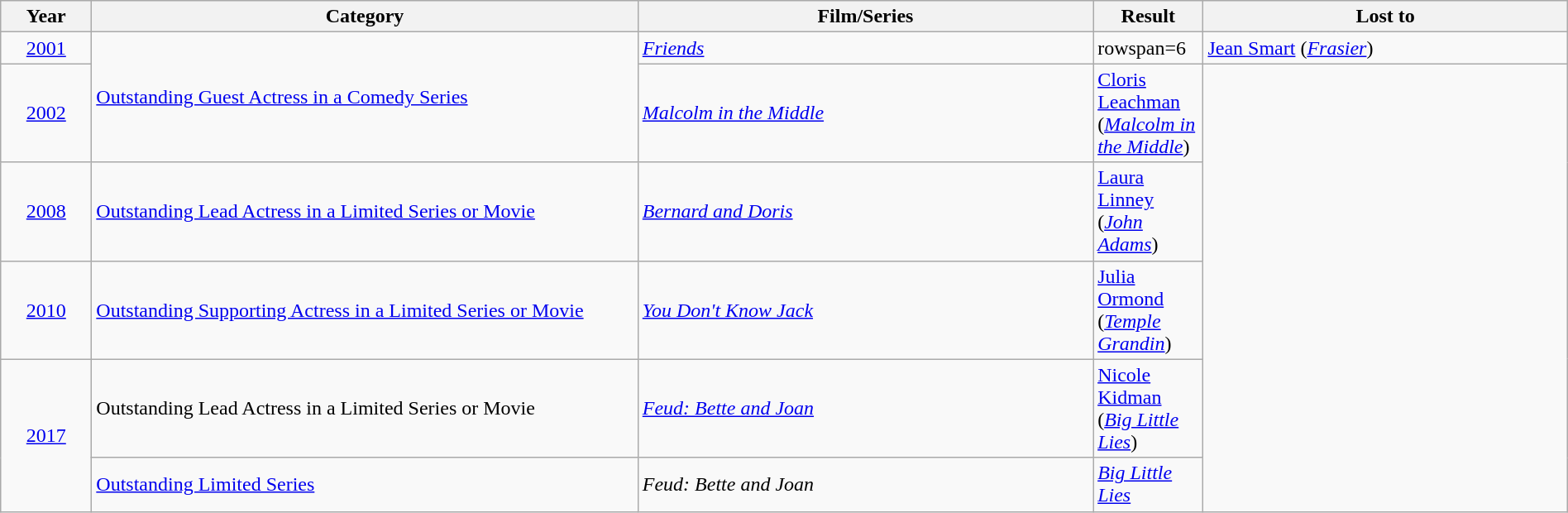<table class="wikitable" width="100%" cellpadding="5">
<tr>
<th width="5%">Year</th>
<th width="30%">Category</th>
<th width="25%">Film/Series</th>
<th width="5%">Result</th>
<th width="20%">Lost to</th>
</tr>
<tr>
<td style="text-align:center;"><a href='#'>2001</a></td>
<td rowspan=2><a href='#'>Outstanding Guest Actress in a Comedy Series</a></td>
<td><em><a href='#'>Friends</a></em></td>
<td>rowspan=6 </td>
<td><a href='#'>Jean Smart</a> (<em><a href='#'>Frasier</a></em>)</td>
</tr>
<tr>
<td style="text-align:center;"><a href='#'>2002</a></td>
<td><em><a href='#'>Malcolm in the Middle</a></em></td>
<td><a href='#'>Cloris Leachman</a> (<em><a href='#'>Malcolm in the Middle</a></em>)</td>
</tr>
<tr>
<td style="text-align:center;"><a href='#'>2008</a></td>
<td><a href='#'>Outstanding Lead Actress in a Limited Series or Movie</a></td>
<td><em><a href='#'>Bernard and Doris</a></em></td>
<td><a href='#'>Laura Linney</a> (<em><a href='#'>John Adams</a></em>)</td>
</tr>
<tr>
<td style="text-align:center;"><a href='#'>2010</a></td>
<td><a href='#'>Outstanding Supporting Actress in a Limited Series or Movie</a></td>
<td><em><a href='#'>You Don't Know Jack</a></em></td>
<td><a href='#'>Julia Ormond</a> (<em><a href='#'>Temple Grandin</a></em>)</td>
</tr>
<tr>
<td rowspan=2 style="text-align:center;"><a href='#'>2017</a></td>
<td>Outstanding Lead Actress in a Limited Series or Movie</td>
<td><em><a href='#'>Feud: Bette and Joan</a></em></td>
<td><a href='#'>Nicole Kidman</a> (<em><a href='#'>Big Little Lies</a></em>)</td>
</tr>
<tr>
<td><a href='#'>Outstanding Limited Series</a></td>
<td><em>Feud: Bette and Joan</em> </td>
<td><em><a href='#'>Big Little Lies</a></em></td>
</tr>
</table>
